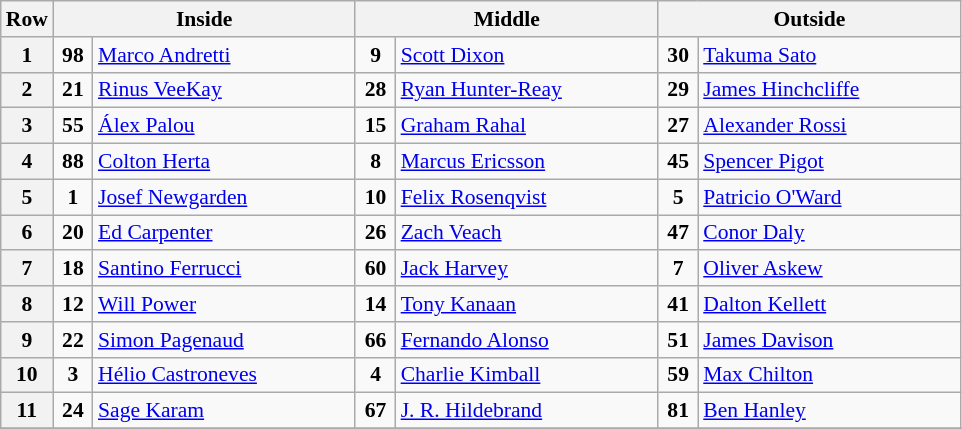<table class="wikitable" style="font-size: 90%;">
<tr>
<th>Row</th>
<th colspan=2 width="195">Inside</th>
<th colspan=2 width="195">Middle</th>
<th colspan=2 width="195">Outside</th>
</tr>
<tr>
<th>1</th>
<td align="center" width="20"><strong>98</strong></td>
<td> <a href='#'>Marco Andretti</a></td>
<td align="center" width="20"><strong>9</strong></td>
<td> <a href='#'>Scott Dixon</a> </td>
<td align="center" width="20"><strong>30</strong></td>
<td> <a href='#'>Takuma Sato</a> </td>
</tr>
<tr>
<th>2</th>
<td align="center" width="20"><strong>21</strong></td>
<td> <a href='#'>Rinus VeeKay</a> </td>
<td align="center" width="20"><strong>28</strong></td>
<td> <a href='#'>Ryan Hunter-Reay</a> </td>
<td align="center" width="20"><strong>29</strong></td>
<td> <a href='#'>James Hinchcliffe</a></td>
</tr>
<tr>
<th>3</th>
<td align="center" width="20"><strong>55</strong></td>
<td> <a href='#'>Álex Palou</a> </td>
<td align="center" width="20"><strong>15</strong></td>
<td> <a href='#'>Graham Rahal</a></td>
<td align="center" width="20"><strong>27</strong></td>
<td> <a href='#'>Alexander Rossi</a> </td>
</tr>
<tr>
<th>4</th>
<td align="center" width="20"><strong>88</strong></td>
<td> <a href='#'>Colton Herta</a></td>
<td align="center" width="20"><strong>8</strong></td>
<td> <a href='#'>Marcus Ericsson</a></td>
<td align="center" width="20"><strong>45</strong></td>
<td> <a href='#'>Spencer Pigot</a></td>
</tr>
<tr>
<th>5</th>
<td align="center" width="20"><strong>1</strong></td>
<td> <a href='#'>Josef Newgarden</a></td>
<td align="center" width="20"><strong>10</strong></td>
<td> <a href='#'>Felix Rosenqvist</a></td>
<td align="center" width="20"><strong>5</strong></td>
<td> <a href='#'>Patricio O'Ward</a> </td>
</tr>
<tr>
<th>6</th>
<td align="center" width="20"><strong>20</strong></td>
<td> <a href='#'>Ed Carpenter</a></td>
<td align="center" width="20"><strong>26</strong></td>
<td> <a href='#'>Zach Veach</a></td>
<td align="center" width="20"><strong>47</strong></td>
<td> <a href='#'>Conor Daly</a></td>
</tr>
<tr>
<th>7</th>
<td align="center" width="20"><strong>18</strong></td>
<td> <a href='#'>Santino Ferrucci</a></td>
<td align="center" width="20"><strong>60</strong></td>
<td> <a href='#'>Jack Harvey</a></td>
<td align="center" width="20"><strong>7</strong></td>
<td> <a href='#'>Oliver Askew</a> </td>
</tr>
<tr>
<th>8</th>
<td align="center" width="20"><strong>12</strong></td>
<td> <a href='#'>Will Power</a> </td>
<td align="center" width="20"><strong>14</strong></td>
<td> <a href='#'>Tony Kanaan</a> </td>
<td align="center" width="20"><strong>41</strong></td>
<td> <a href='#'>Dalton Kellett</a> </td>
</tr>
<tr>
<th>9</th>
<td align="center" width="20"><strong>22</strong></td>
<td> <a href='#'>Simon Pagenaud</a> </td>
<td align="center" width="20"><strong>66</strong></td>
<td> <a href='#'>Fernando Alonso</a></td>
<td align="center" width="20"><strong>51</strong></td>
<td> <a href='#'>James Davison</a></td>
</tr>
<tr>
<th>10</th>
<td align="center" width="20"><strong>3</strong></td>
<td> <a href='#'>Hélio Castroneves</a> </td>
<td align="center" width="20"><strong>4</strong></td>
<td> <a href='#'>Charlie Kimball</a></td>
<td align="center" width="20"><strong>59</strong></td>
<td> <a href='#'>Max Chilton</a></td>
</tr>
<tr>
<th>11</th>
<td align="center" width="20"><strong>24</strong></td>
<td> <a href='#'>Sage Karam</a></td>
<td align="center" width="20"><strong>67</strong></td>
<td> <a href='#'>J. R. Hildebrand</a></td>
<td align="center" width="20"><strong>81</strong></td>
<td> <a href='#'>Ben Hanley</a></td>
</tr>
<tr>
</tr>
</table>
